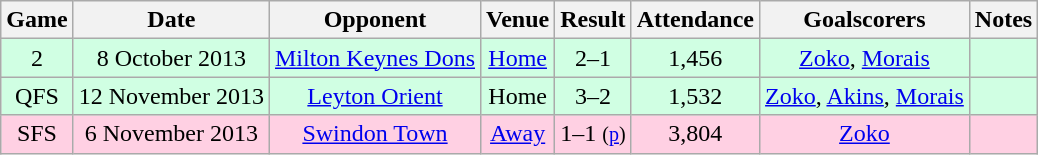<table class="wikitable" style="text-align:center;">
<tr>
<th>Game</th>
<th>Date</th>
<th>Opponent</th>
<th>Venue</th>
<th>Result</th>
<th>Attendance</th>
<th>Goalscorers</th>
<th>Notes</th>
</tr>
<tr style="background: #d0ffe3;">
<td align="center">2</td>
<td>8 October 2013</td>
<td><a href='#'>Milton Keynes Dons</a></td>
<td><a href='#'>Home</a></td>
<td>2–1</td>
<td>1,456</td>
<td><a href='#'>Zoko</a>, <a href='#'>Morais</a> </td>
<td></td>
</tr>
<tr style="background: #d0ffe3;">
<td align="center">QFS</td>
<td>12 November 2013</td>
<td><a href='#'>Leyton Orient</a></td>
<td>Home</td>
<td>3–2</td>
<td>1,532</td>
<td><a href='#'>Zoko</a>, <a href='#'>Akins</a>, <a href='#'>Morais</a> </td>
<td></td>
</tr>
<tr style="background: #ffd0e3;">
<td align="center">SFS</td>
<td>6 November 2013</td>
<td><a href='#'>Swindon Town</a></td>
<td><a href='#'>Away</a></td>
<td>1–1 <small>(<a href='#'>p</a>)</small></td>
<td>3,804</td>
<td><a href='#'>Zoko</a></td>
<td></td>
</tr>
</table>
